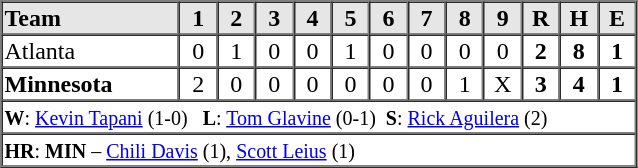<table border=1 cellspacing=0 width=425 style="margin-left:3em;">
<tr style="text-align:center; background-color:#e6e6e6;">
<th align=left width=28%>Team</th>
<th width=6%>1</th>
<th width=6%>2</th>
<th width=6%>3</th>
<th width=6%>4</th>
<th width=6%>5</th>
<th width=6%>6</th>
<th width=6%>7</th>
<th width=6%>8</th>
<th width=6%>9</th>
<th width=6%>R</th>
<th width=6%>H</th>
<th width=6%>E</th>
</tr>
<tr style="text-align:center;">
<td align=left>Atlanta</td>
<td>0</td>
<td>1</td>
<td>0</td>
<td>0</td>
<td>1</td>
<td>0</td>
<td>0</td>
<td>0</td>
<td>0</td>
<td><strong>2</strong></td>
<td><strong>8</strong></td>
<td><strong>1</strong></td>
</tr>
<tr style="text-align:center;">
<td align=left><strong>Minnesota</strong></td>
<td>2</td>
<td>0</td>
<td>0</td>
<td>0</td>
<td>0</td>
<td>0</td>
<td>0</td>
<td>1</td>
<td>X</td>
<td><strong>3</strong></td>
<td><strong>4</strong></td>
<td><strong>1</strong></td>
</tr>
<tr style="text-align:left;">
<td colspan=13><small><strong>W</strong>: <a href='#'>Kevin Tapani</a> (1-0)   <strong>L</strong>: <a href='#'>Tom Glavine</a> (0-1)  <strong>S</strong>: <a href='#'>Rick Aguilera</a> (2)</small></td>
</tr>
<tr style="text-align:left;">
<td colspan=13><small><strong>HR</strong>: <strong>MIN</strong> – <a href='#'>Chili Davis</a> (1), <a href='#'>Scott Leius</a> (1)</small></td>
</tr>
</table>
